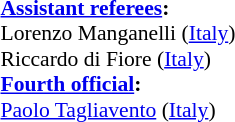<table width=50% style="font-size: 90%">
<tr>
<td><br><strong><a href='#'>Assistant referees</a>:</strong>
<br>Lorenzo Manganelli (<a href='#'>Italy</a>)
<br>Riccardo di Fiore (<a href='#'>Italy</a>)
<br><strong><a href='#'>Fourth official</a>:</strong>
<br><a href='#'>Paolo Tagliavento</a> (<a href='#'>Italy</a>)</td>
</tr>
</table>
